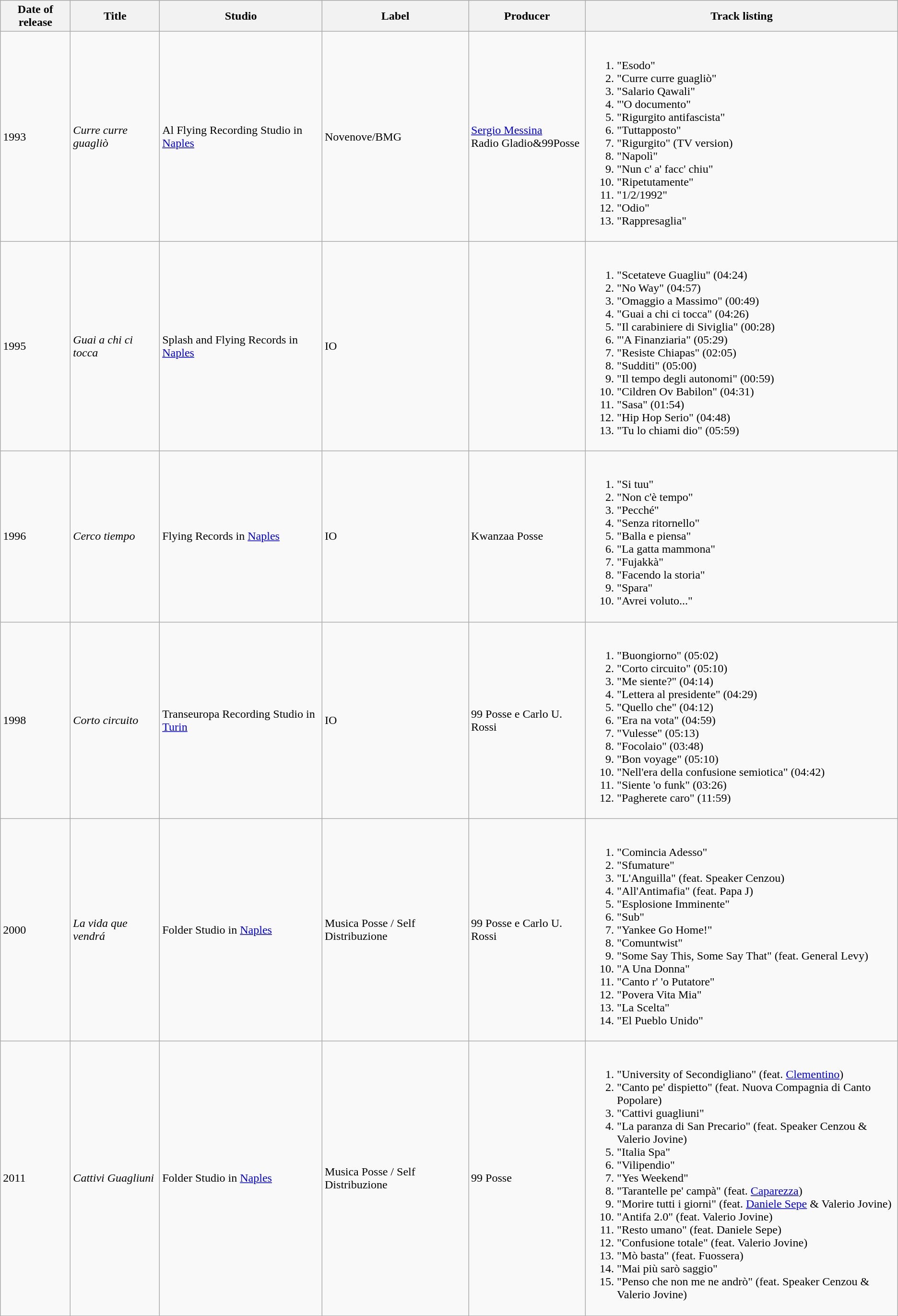<table class="wikitable sortable">
<tr>
<th>Date of release</th>
<th>Title</th>
<th>Studio</th>
<th>Label</th>
<th>Producer</th>
<th>Track listing</th>
</tr>
<tr>
<td>1993</td>
<td><em>Curre curre guagliò</em></td>
<td>Al Flying Recording Studio in <a href='#'>Naples</a></td>
<td>Novenove/BMG</td>
<td><a href='#'>Sergio Messina</a><br>Radio Gladio&99Posse</td>
<td><br><ol><li>"Esodo"</li><li>"Curre curre guagliò"</li><li>"Salario Qawali"</li><li>"'O documento"</li><li>"Rigurgito antifascista"</li><li>"Tuttapposto"</li><li>"Rigurgito" (TV version)</li><li>"Napolì"</li><li>"Nun c' a' facc' chiu"</li><li>"Ripetutamente"</li><li>"1/2/1992"</li><li>"Odio"</li><li>"Rappresaglia"</li></ol></td>
</tr>
<tr>
<td>1995</td>
<td><em>Guai a chi ci tocca</em></td>
<td>Splash and Flying Records in <a href='#'>Naples</a></td>
<td>IO</td>
<td></td>
<td><br><ol><li>"Scetateve Guagliu" (04:24)</li><li>"No Way" (04:57)</li><li>"Omaggio a Massimo" (00:49)</li><li>"Guai a chi ci tocca" (04:26)</li><li>"Il carabiniere di Siviglia" (00:28)</li><li>"'A Finanziaria" (05:29)</li><li>"Resiste Chiapas" (02:05)</li><li>"Sudditi" (05:00)</li><li>"Il tempo degli autonomi" (00:59)</li><li>"Cildren Ov Babilon" (04:31)</li><li>"Sasa" (01:54)</li><li>"Hip Hop Serio" (04:48)</li><li>"Tu lo chiami dio" (05:59)</li></ol></td>
</tr>
<tr>
<td>1996</td>
<td><em>Cerco tiempo</em></td>
<td>Flying Records in <a href='#'>Naples</a></td>
<td>IO</td>
<td>Kwanzaa Posse</td>
<td><br><ol><li>"Si tuu"</li><li>"Non c'è tempo"</li><li>"Pecché"</li><li>"Senza ritornello"</li><li>"Balla e piensa"</li><li>"La gatta mammona"</li><li>"Fujakkà"</li><li>"Facendo la storia"</li><li>"Spara"</li><li>"Avrei voluto..."</li></ol></td>
</tr>
<tr>
<td>1998</td>
<td><em>Corto circuito</em></td>
<td>Transeuropa Recording Studio in <a href='#'>Turin</a></td>
<td>IO</td>
<td>99 Posse e Carlo U. Rossi</td>
<td><br><ol><li>"Buongiorno" (05:02)</li><li>"Corto circuito" (05:10)</li><li>"Me siente?" (04:14)</li><li>"Lettera al presidente" (04:29)</li><li>"Quello che" (04:12)</li><li>"Era na vota" (04:59)</li><li>"Vulesse" (05:13)</li><li>"Focolaio" (03:48)</li><li>"Bon voyage" (05:10)</li><li>"Nell'era della confusione semiotica" (04:42)</li><li>"Siente 'o funk" (03:26)</li><li>"Pagherete caro" (11:59)</li></ol></td>
</tr>
<tr>
<td>2000</td>
<td><em>La vida que vendrá</em></td>
<td>Folder Studio in <a href='#'>Naples</a></td>
<td>Musica Posse / Self Distribuzione</td>
<td>99 Posse e Carlo U. Rossi</td>
<td><br><ol><li>"Comincia Adesso"</li><li>"Sfumature"</li><li>"L'Anguilla" (feat. Speaker Cenzou)</li><li>"All'Antimafia" (feat. Papa J)</li><li>"Esplosione Imminente"</li><li>"Sub"</li><li>"Yankee Go Home!"</li><li>"Comuntwist"</li><li>"Some Say This, Some Say That" (feat. General Levy)</li><li>"A Una Donna"</li><li>"Canto r' 'o Putatore"</li><li>"Povera Vita Mia"</li><li>"La Scelta"</li><li>"El Pueblo Unido"</li></ol></td>
</tr>
<tr>
<td>2011</td>
<td><em>Cattivi Guagliuni</em></td>
<td>Folder Studio in <a href='#'>Naples</a></td>
<td>Musica Posse / Self Distribuzione</td>
<td>99 Posse</td>
<td><br><ol><li>"University of Secondigliano" (feat. <a href='#'>Clementino</a>)</li><li>"Canto pe' dispietto" (feat. Nuova Compagnia di Canto Popolare)</li><li>"Cattivi guagliuni"</li><li>"La paranza di San Precario" (feat. Speaker Cenzou & Valerio Jovine)</li><li>"Italia Spa"</li><li>"Vilipendio"</li><li>"Yes Weekend"</li><li>"Tarantelle pe' campà" (feat. <a href='#'>Caparezza</a>)</li><li>"Morire tutti i giorni" (feat. <a href='#'>Daniele Sepe</a> & Valerio Jovine)</li><li>"Antifa 2.0" (feat. Valerio Jovine)</li><li>"Resto umano" (feat. Daniele Sepe)</li><li>"Confusione totale" (feat. Valerio Jovine)</li><li>"Mò basta" (feat. Fuossera)</li><li>"Mai più sarò saggio"</li><li>"Penso che non me ne andrò" (feat. Speaker Cenzou & Valerio Jovine)</li></ol></td>
</tr>
</table>
